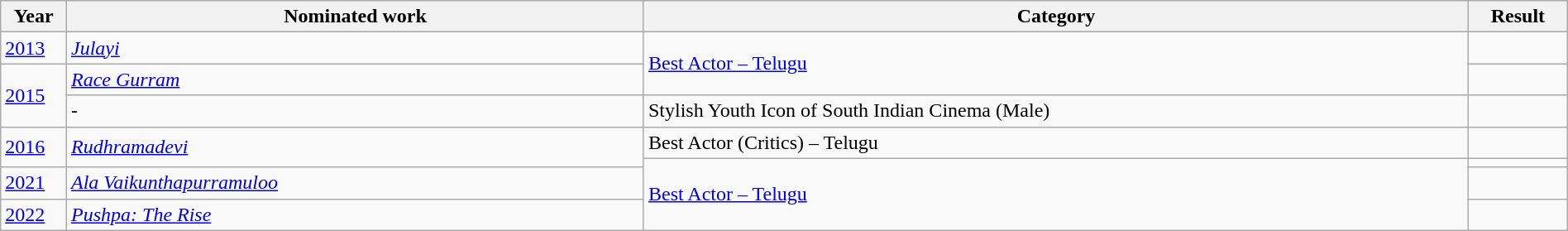<table class="wikitable" style="width:100%;">
<tr>
<th scope="col" style="width:4%;">Year</th>
<th scope="col" style="width:35%;">Nominated work</th>
<th scope="col" style="width:50%;">Category</th>
<th scope="col" style="width:6%;">Result</th>
</tr>
<tr>
<td><a href='#'>2013</a></td>
<td><em><a href='#'>Julayi</a></em></td>
<td rowspan="2"><a href='#'>Best Actor – Telugu</a></td>
<td></td>
</tr>
<tr>
<td rowspan="2"><a href='#'>2015</a></td>
<td><em><a href='#'>Race Gurram</a></em></td>
<td></td>
</tr>
<tr>
<td>-</td>
<td>Stylish Youth Icon of South Indian Cinema (Male)</td>
<td></td>
</tr>
<tr>
<td rowspan="2"><a href='#'>2016</a></td>
<td rowspan="2"><a href='#'><em>Rudhramadevi</em></a></td>
<td Critics Choice Best Actor – Telugu>Best Actor (Critics) – Telugu</td>
<td></td>
</tr>
<tr>
<td rowspan="3"><a href='#'>Best Actor – Telugu</a></td>
<td></td>
</tr>
<tr>
<td><a href='#'>2021</a></td>
<td><em><a href='#'>Ala Vaikunthapurramuloo</a></em></td>
<td></td>
</tr>
<tr>
<td><a href='#'>2022</a></td>
<td><em><a href='#'>Pushpa: The Rise</a></em></td>
<td></td>
</tr>
</table>
